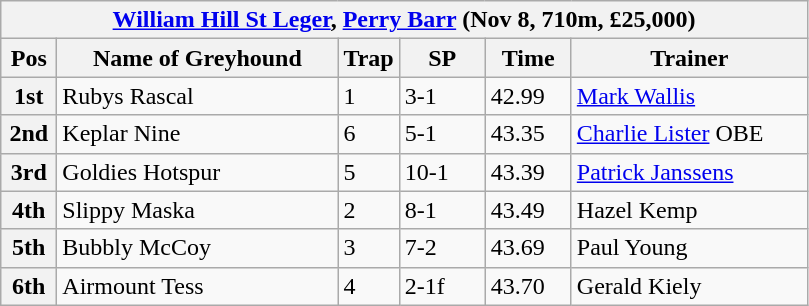<table class="wikitable">
<tr>
<th colspan="6"><a href='#'>William Hill St Leger</a>, <a href='#'>Perry Barr</a> (Nov 8, 710m, £25,000)</th>
</tr>
<tr>
<th width=30>Pos</th>
<th width=180>Name of Greyhound</th>
<th width=30>Trap</th>
<th width=50>SP</th>
<th width=50>Time</th>
<th width=150>Trainer</th>
</tr>
<tr>
<th>1st</th>
<td>Rubys Rascal </td>
<td>1</td>
<td>3-1</td>
<td>42.99</td>
<td><a href='#'>Mark Wallis</a></td>
</tr>
<tr>
<th>2nd</th>
<td>Keplar Nine</td>
<td>6</td>
<td>5-1</td>
<td>43.35</td>
<td><a href='#'>Charlie Lister</a> OBE</td>
</tr>
<tr>
<th>3rd</th>
<td>Goldies Hotspur</td>
<td>5</td>
<td>10-1</td>
<td>43.39</td>
<td><a href='#'>Patrick Janssens</a></td>
</tr>
<tr>
<th>4th</th>
<td>Slippy Maska</td>
<td>2</td>
<td>8-1</td>
<td>43.49</td>
<td>Hazel Kemp</td>
</tr>
<tr>
<th>5th</th>
<td>Bubbly McCoy</td>
<td>3</td>
<td>7-2</td>
<td>43.69</td>
<td>Paul Young</td>
</tr>
<tr>
<th>6th</th>
<td>Airmount Tess</td>
<td>4</td>
<td>2-1f</td>
<td>43.70</td>
<td>Gerald Kiely</td>
</tr>
</table>
